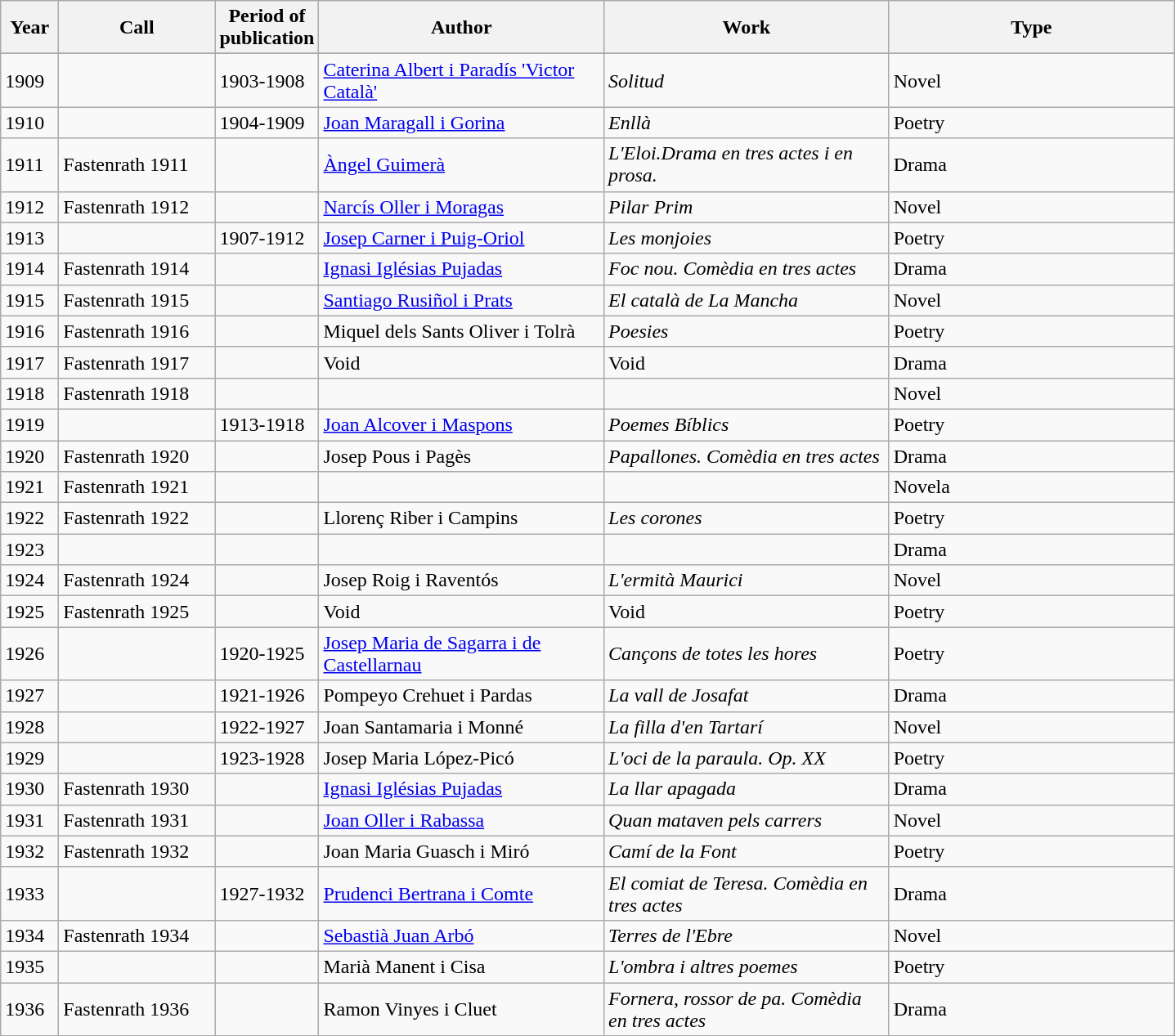<table class="wikitable">
<tr>
<th width="40">Year</th>
<th width="120">Call</th>
<th width="40">Period of publication </th>
<th width="225">Author</th>
<th width="225">Work</th>
<th width="225">Type</th>
</tr>
<tr bgcolor="#dddddd" |>
</tr>
<tr>
<td>1909</td>
<td></td>
<td>1903-1908</td>
<td><a href='#'>Caterina Albert i Paradís 'Victor Català'</a></td>
<td><em>Solitud</em></td>
<td>Novel</td>
</tr>
<tr>
<td>1910</td>
<td></td>
<td>1904-1909</td>
<td><a href='#'>Joan Maragall i Gorina</a></td>
<td><em>Enllà</em></td>
<td>Poetry</td>
</tr>
<tr>
<td>1911</td>
<td>Fastenrath 1911</td>
<td></td>
<td><a href='#'>Àngel Guimerà</a></td>
<td><em>L'Eloi.Drama en tres actes i en prosa.</em></td>
<td>Drama</td>
</tr>
<tr>
<td>1912</td>
<td>Fastenrath 1912</td>
<td></td>
<td><a href='#'>Narcís Oller i Moragas</a></td>
<td><em>Pilar Prim</em></td>
<td>Novel</td>
</tr>
<tr>
<td>1913</td>
<td></td>
<td>1907-1912</td>
<td><a href='#'>Josep Carner i Puig-Oriol</a></td>
<td><em>Les monjoies</em></td>
<td>Poetry</td>
</tr>
<tr>
<td>1914</td>
<td>Fastenrath 1914</td>
<td></td>
<td><a href='#'>Ignasi Iglésias Pujadas</a></td>
<td><em>Foc nou. Comèdia en tres actes</em></td>
<td>Drama</td>
</tr>
<tr>
<td>1915</td>
<td>Fastenrath 1915</td>
<td></td>
<td><a href='#'>Santiago Rusiñol i Prats</a></td>
<td><em>El català de La Mancha</em></td>
<td>Novel</td>
</tr>
<tr>
<td>1916</td>
<td>Fastenrath 1916</td>
<td></td>
<td>Miquel dels Sants Oliver i Tolrà</td>
<td><em>Poesies</em></td>
<td>Poetry</td>
</tr>
<tr>
<td>1917</td>
<td>Fastenrath 1917</td>
<td></td>
<td>Void</td>
<td>Void</td>
<td>Drama</td>
</tr>
<tr>
<td>1918</td>
<td>Fastenrath 1918</td>
<td></td>
<td></td>
<td></td>
<td>Novel</td>
</tr>
<tr>
<td>1919</td>
<td></td>
<td>1913-1918</td>
<td><a href='#'>Joan Alcover i Maspons</a></td>
<td><em>Poemes Bíblics</em></td>
<td>Poetry</td>
</tr>
<tr>
<td>1920</td>
<td>Fastenrath 1920</td>
<td></td>
<td>Josep Pous i Pagès</td>
<td><em>Papallones. Comèdia en tres actes</em></td>
<td>Drama</td>
</tr>
<tr>
<td>1921</td>
<td>Fastenrath 1921</td>
<td></td>
<td></td>
<td></td>
<td>Novela</td>
</tr>
<tr>
<td>1922</td>
<td>Fastenrath 1922</td>
<td></td>
<td>Llorenç Riber i Campins</td>
<td><em>Les corones</em></td>
<td>Poetry</td>
</tr>
<tr>
<td>1923</td>
<td></td>
<td></td>
<td></td>
<td></td>
<td>Drama</td>
</tr>
<tr>
<td>1924</td>
<td>Fastenrath 1924</td>
<td></td>
<td>Josep Roig i Raventós</td>
<td><em>L'ermità Maurici</em></td>
<td>Novel</td>
</tr>
<tr>
<td>1925</td>
<td>Fastenrath 1925</td>
<td></td>
<td>Void</td>
<td>Void</td>
<td>Poetry</td>
</tr>
<tr>
<td>1926</td>
<td></td>
<td>1920-1925</td>
<td><a href='#'>Josep Maria de Sagarra i de Castellarnau</a></td>
<td><em>Cançons de totes les hores</em></td>
<td>Poetry</td>
</tr>
<tr>
<td>1927</td>
<td></td>
<td>1921-1926</td>
<td>Pompeyo Crehuet i Pardas</td>
<td><em>La vall de Josafat</em></td>
<td>Drama</td>
</tr>
<tr>
<td>1928</td>
<td></td>
<td>1922-1927</td>
<td>Joan Santamaria i Monné</td>
<td><em>La filla d'en Tartarí</em></td>
<td>Novel</td>
</tr>
<tr>
<td>1929</td>
<td></td>
<td>1923-1928</td>
<td>Josep Maria López-Picó</td>
<td><em>L'oci de la paraula. Op. XX</em></td>
<td>Poetry</td>
</tr>
<tr>
<td>1930</td>
<td>Fastenrath 1930</td>
<td></td>
<td><a href='#'>Ignasi Iglésias Pujadas</a></td>
<td><em>La llar apagada</em></td>
<td>Drama</td>
</tr>
<tr>
<td>1931</td>
<td>Fastenrath 1931</td>
<td></td>
<td><a href='#'>Joan Oller i Rabassa</a></td>
<td><em>Quan mataven pels carrers</em></td>
<td>Novel</td>
</tr>
<tr>
<td>1932</td>
<td>Fastenrath 1932</td>
<td></td>
<td>Joan Maria Guasch i Miró</td>
<td><em>Camí de la Font</em></td>
<td>Poetry</td>
</tr>
<tr>
<td>1933</td>
<td></td>
<td>1927-1932</td>
<td><a href='#'>Prudenci Bertrana i Comte</a></td>
<td><em>El comiat de Teresa. Comèdia en tres actes</em></td>
<td>Drama</td>
</tr>
<tr>
<td>1934</td>
<td>Fastenrath 1934</td>
<td></td>
<td><a href='#'>Sebastià Juan Arbó</a></td>
<td><em>Terres de l'Ebre</em></td>
<td>Novel</td>
</tr>
<tr>
<td>1935</td>
<td></td>
<td></td>
<td>Marià Manent i Cisa</td>
<td><em>L'ombra i altres poemes</em></td>
<td>Poetry</td>
</tr>
<tr>
<td>1936</td>
<td>Fastenrath 1936</td>
<td></td>
<td>Ramon Vinyes i Cluet</td>
<td><em>Fornera, rossor de pa. Comèdia en tres actes</em></td>
<td>Drama</td>
</tr>
</table>
